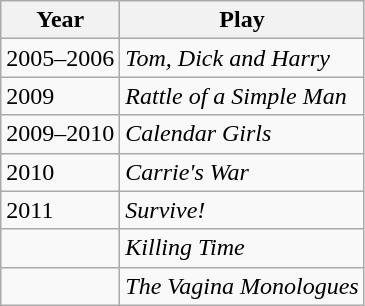<table class="wikitable">
<tr>
<th>Year</th>
<th>Play</th>
</tr>
<tr>
<td>2005–2006</td>
<td><em>Tom, Dick and Harry</em></td>
</tr>
<tr>
<td>2009</td>
<td><em>Rattle of a Simple Man</em></td>
</tr>
<tr>
<td>2009–2010</td>
<td><em>Calendar Girls</em></td>
</tr>
<tr>
<td>2010</td>
<td><em>Carrie's War</em></td>
</tr>
<tr>
<td>2011</td>
<td><em>Survive!</em></td>
</tr>
<tr>
<td></td>
<td><em>Killing Time</em></td>
</tr>
<tr>
<td></td>
<td><em>The Vagina Monologues</em></td>
</tr>
</table>
